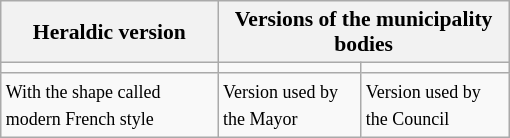<table class="wikitable"  style="float:right; font-size:90%; line-height:120%; width:340px; margin:10px">
<tr>
<th>Heraldic version</th>
<th colspan= "2">Versions of the municipality bodies</th>
</tr>
<tr>
<td align=center></td>
<td align=center></td>
<td align=center></td>
</tr>
<tr>
<td align=left><small>With the shape called modern French style</small></td>
<td align=left><small>Version used by the Mayor</small></td>
<td align=left><small>Version used by the Council</small></td>
</tr>
</table>
